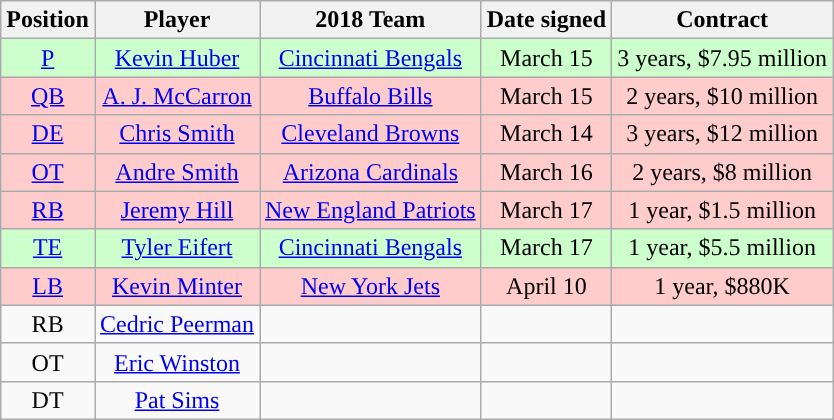<table class="wikitable" style="text-align:center">
<tr>
<th>Position</th>
<th>Player</th>
<th>2018 Team</th>
<th>Date signed</th>
<th>Contract</th>
</tr>
<tr style="background:#cfc;">
<td><a href='#'>P</a></td>
<td><a href='#'>Kevin Huber</a></td>
<td><a href='#'>Cincinnati Bengals</a></td>
<td>March 15</td>
<td>3 years, $7.95 million</td>
</tr>
<tr style="background:#fcc;">
<td><a href='#'>QB</a></td>
<td><a href='#'>A. J. McCarron</a></td>
<td><a href='#'>Buffalo Bills</a></td>
<td>March 15</td>
<td>2 years, $10 million</td>
</tr>
<tr style="background:#fcc;">
<td><a href='#'>DE</a></td>
<td><a href='#'>Chris Smith</a></td>
<td><a href='#'>Cleveland Browns</a></td>
<td>March 14</td>
<td>3 years, $12 million</td>
</tr>
<tr style="background:#fcc;">
<td><a href='#'>OT</a></td>
<td><a href='#'>Andre Smith</a></td>
<td><a href='#'>Arizona Cardinals</a></td>
<td>March 16</td>
<td>2 years, $8 million</td>
</tr>
<tr style="background:#fcc;">
<td><a href='#'>RB</a></td>
<td><a href='#'>Jeremy Hill</a></td>
<td><a href='#'>New England Patriots</a></td>
<td>March 17</td>
<td>1 year, $1.5 million</td>
</tr>
<tr style="background:#cfc;">
<td><a href='#'>TE</a></td>
<td><a href='#'>Tyler Eifert</a></td>
<td><a href='#'>Cincinnati Bengals</a></td>
<td>March 17</td>
<td>1 year, $5.5 million</td>
</tr>
<tr style="background:#fcc;">
<td><a href='#'>LB</a></td>
<td><a href='#'>Kevin Minter</a></td>
<td><a href='#'>New York Jets</a></td>
<td>April 10</td>
<td>1 year, $880K</td>
</tr>
<tr>
<td>RB</td>
<td><a href='#'>Cedric Peerman</a></td>
<td></td>
<td></td>
<td></td>
</tr>
<tr>
<td>OT</td>
<td><a href='#'>Eric Winston</a></td>
<td></td>
<td></td>
<td></td>
</tr>
<tr>
<td>DT</td>
<td><a href='#'>Pat Sims</a></td>
<td></td>
<td></td>
<td></td>
</tr>
</table>
